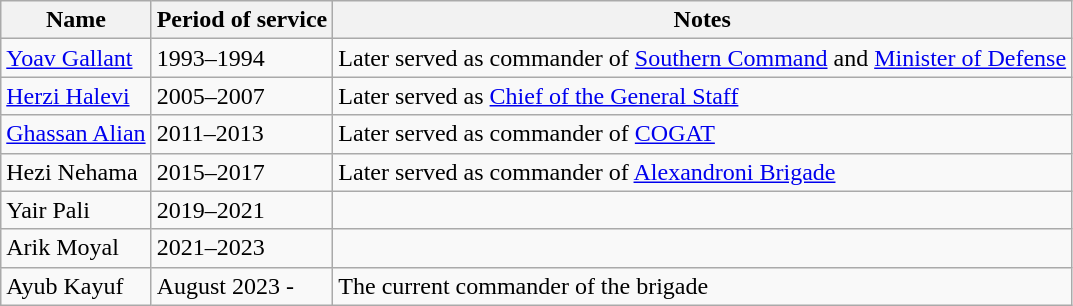<table class="wikitable">
<tr>
<th>Name</th>
<th>Period of service</th>
<th>Notes</th>
</tr>
<tr>
<td><a href='#'>Yoav Gallant</a></td>
<td>1993–1994</td>
<td>Later served as commander of <a href='#'>Southern Command</a> and <a href='#'>Minister of Defense</a></td>
</tr>
<tr>
<td><a href='#'>Herzi Halevi</a></td>
<td>2005–2007</td>
<td>Later served as <a href='#'>Chief of the General Staff</a></td>
</tr>
<tr>
<td><a href='#'>Ghassan Alian</a></td>
<td>2011–2013</td>
<td>Later served as commander of <a href='#'>COGAT</a></td>
</tr>
<tr>
<td>Hezi Nehama</td>
<td>2015–2017</td>
<td>Later served as commander of <a href='#'>Alexandroni Brigade</a></td>
</tr>
<tr>
<td>Yair Pali</td>
<td>2019–2021</td>
<td></td>
</tr>
<tr>
<td>Arik Moyal</td>
<td>2021–2023</td>
<td></td>
</tr>
<tr>
<td>Ayub Kayuf</td>
<td>August 2023 -</td>
<td>The current commander of the brigade</td>
</tr>
</table>
